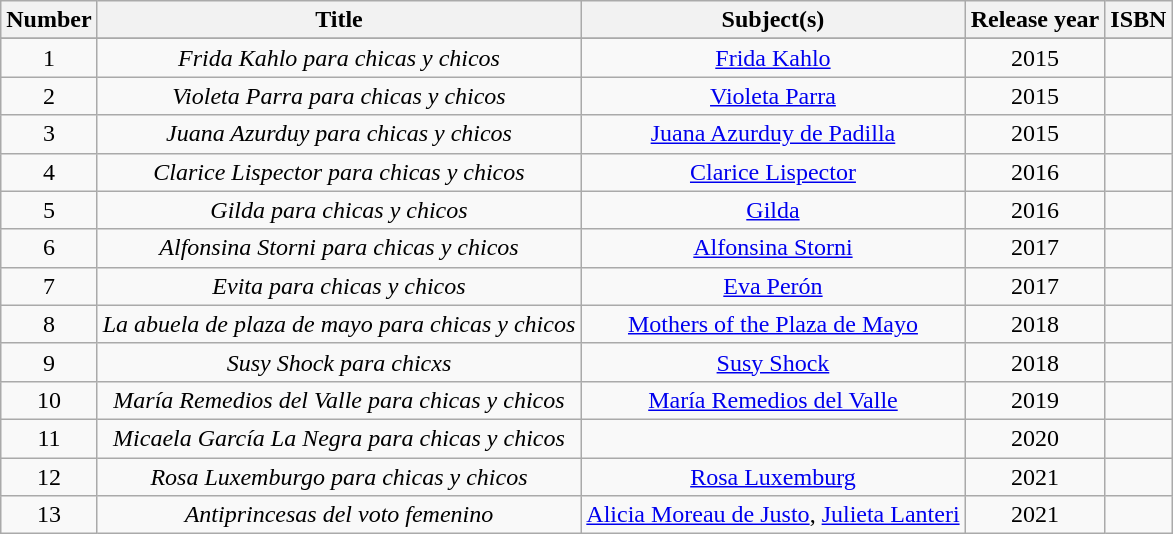<table class="wikitable sortable" style="text-align: center;">
<tr>
<th scope="col">Number</th>
<th scope="col">Title</th>
<th class="unsortable" scope="col">Subject(s)</th>
<th scope="col">Release year</th>
<th scope="col">ISBN</th>
</tr>
<tr>
</tr>
<tr>
<td>1</td>
<td><em>Frida Kahlo para chicas y chicos</em></td>
<td><a href='#'>Frida Kahlo</a></td>
<td>2015</td>
<td></td>
</tr>
<tr>
<td>2</td>
<td><em>Violeta Parra para chicas y chicos</em></td>
<td><a href='#'>Violeta Parra</a></td>
<td>2015</td>
<td></td>
</tr>
<tr>
<td>3</td>
<td><em>Juana Azurduy para chicas y chicos</em></td>
<td><a href='#'>Juana Azurduy de Padilla</a></td>
<td>2015</td>
<td></td>
</tr>
<tr>
<td>4</td>
<td><em>Clarice Lispector para chicas y chicos</em></td>
<td><a href='#'>Clarice Lispector</a></td>
<td>2016</td>
<td></td>
</tr>
<tr>
<td>5</td>
<td><em>Gilda para chicas y chicos</em></td>
<td><a href='#'>Gilda</a></td>
<td>2016</td>
<td></td>
</tr>
<tr>
<td>6</td>
<td><em>Alfonsina Storni para chicas y chicos</em></td>
<td><a href='#'>Alfonsina Storni</a></td>
<td>2017</td>
<td></td>
</tr>
<tr>
<td>7</td>
<td><em>Evita para chicas y chicos</em></td>
<td><a href='#'>Eva Perón</a></td>
<td>2017</td>
<td></td>
</tr>
<tr>
<td>8</td>
<td><em>La abuela de plaza de mayo para chicas y chicos</em></td>
<td><a href='#'>Mothers of the Plaza de Mayo</a></td>
<td>2018</td>
<td></td>
</tr>
<tr>
<td>9</td>
<td><em>Susy Shock para chicxs</em></td>
<td><a href='#'>Susy Shock</a></td>
<td>2018</td>
<td></td>
</tr>
<tr>
<td>10</td>
<td><em>María Remedios del Valle para chicas y chicos</em></td>
<td><a href='#'>María Remedios del Valle</a></td>
<td>2019</td>
<td></td>
</tr>
<tr>
<td>11</td>
<td><em>Micaela García La Negra para chicas y chicos</em></td>
<td></td>
<td>2020</td>
<td></td>
</tr>
<tr>
<td>12</td>
<td><em>Rosa Luxemburgo para chicas y chicos</em></td>
<td><a href='#'>Rosa Luxemburg</a></td>
<td>2021</td>
<td></td>
</tr>
<tr>
<td>13</td>
<td><em>Antiprincesas del voto femenino</em></td>
<td><a href='#'>Alicia Moreau de Justo</a>, <a href='#'>Julieta Lanteri</a></td>
<td>2021</td>
<td></td>
</tr>
</table>
